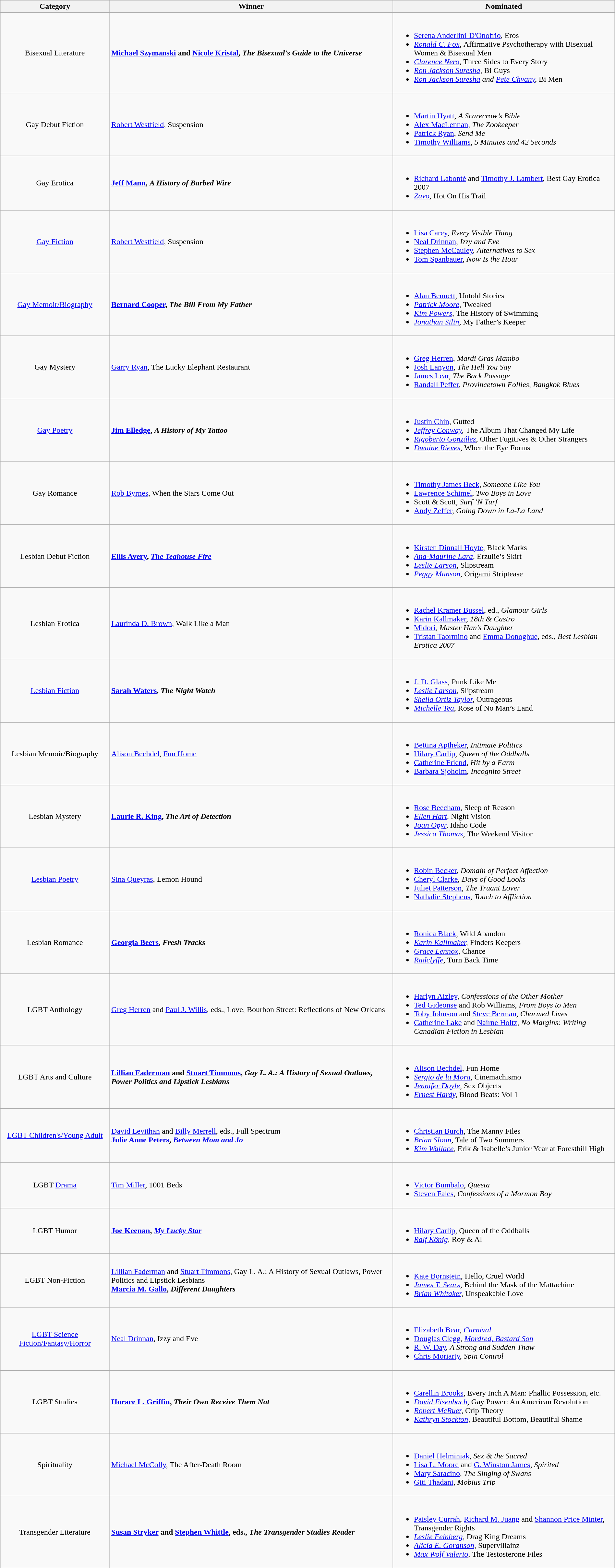<table class="wikitable" width="100%">
<tr>
<th>Category</th>
<th>Winner</th>
<th>Nominated</th>
</tr>
<tr>
<td align="center">Bisexual Literature</td>
<td><strong><a href='#'>Michael Szymanski</a> and <a href='#'>Nicole Kristal</a>, <em>The Bisexual's Guide to the Universe<strong><em></td>
<td><br><ul><li><a href='#'>Serena Anderlini-D'Onofrio</a>, </em>Eros<em></li><li><a href='#'>Ronald C. Fox</a>, </em>Affirmative Psychotherapy with Bisexual Women & Bisexual Men<em></li><li><a href='#'>Clarence Nero</a>, </em>Three Sides to Every Story<em></li><li><a href='#'>Ron Jackson Suresha</a>, </em>Bi Guys<em></li><li><a href='#'>Ron Jackson Suresha</a> and <a href='#'>Pete Chvany</a>, </em>Bi Men<em></li></ul></td>
</tr>
<tr>
<td align="center">Gay Debut Fiction</td>
<td></strong><a href='#'>Robert Westfield</a>, </em>Suspension</em></strong></td>
<td><br><ul><li><a href='#'>Martin Hyatt</a>, <em>A Scarecrow’s Bible</em></li><li><a href='#'>Alex MacLennan</a>, <em>The Zookeeper</em></li><li><a href='#'>Patrick Ryan</a>, <em>Send Me</em></li><li><a href='#'>Timothy Williams</a>, <em>5 Minutes and 42 Seconds</em></li></ul></td>
</tr>
<tr>
<td align="center">Gay Erotica</td>
<td><strong><a href='#'>Jeff Mann</a>, <em>A History of Barbed Wire<strong><em></td>
<td><br><ul><li><a href='#'>Richard Labonté</a> and <a href='#'>Timothy J. Lambert</a>, </em>Best Gay Erotica 2007<em></li><li><a href='#'>Zavo</a>, </em>Hot On His Trail<em></li></ul></td>
</tr>
<tr>
<td align="center"><a href='#'>Gay Fiction</a></td>
<td></strong><a href='#'>Robert Westfield</a>, </em>Suspension</em></strong></td>
<td><br><ul><li><a href='#'>Lisa Carey</a>, <em>Every Visible Thing</em></li><li><a href='#'>Neal Drinnan</a>, <em>Izzy and Eve</em></li><li><a href='#'>Stephen McCauley</a>, <em>Alternatives to Sex</em></li><li><a href='#'>Tom Spanbauer</a>, <em>Now Is the Hour</em></li></ul></td>
</tr>
<tr>
<td align="center"><a href='#'>Gay Memoir/Biography</a></td>
<td><strong><a href='#'>Bernard Cooper</a>, <em>The Bill From My Father<strong><em></td>
<td><br><ul><li><a href='#'>Alan Bennett</a>, </em>Untold Stories<em></li><li><a href='#'>Patrick Moore</a>, </em>Tweaked<em></li><li><a href='#'>Kim Powers</a>, </em>The History of Swimming<em></li><li><a href='#'>Jonathan Silin</a>, </em>My Father’s Keeper<em></li></ul></td>
</tr>
<tr>
<td align="center">Gay Mystery</td>
<td></strong><a href='#'>Garry Ryan</a>, </em>The Lucky Elephant Restaurant</em></strong></td>
<td><br><ul><li><a href='#'>Greg Herren</a>, <em>Mardi Gras Mambo</em></li><li><a href='#'>Josh Lanyon</a>, <em>The Hell You Say</em></li><li><a href='#'>James Lear</a>, <em>The Back Passage</em></li><li><a href='#'>Randall Peffer</a>, <em>Provincetown Follies, Bangkok Blues</em></li></ul></td>
</tr>
<tr>
<td align="center"><a href='#'>Gay Poetry</a></td>
<td><strong><a href='#'>Jim Elledge</a>, <em>A History of My Tattoo<strong><em></td>
<td><br><ul><li><a href='#'>Justin Chin</a>, </em>Gutted<em></li><li><a href='#'>Jeffrey Conway</a>, </em>The Album That Changed My Life<em></li><li><a href='#'>Rigoberto González</a>, </em>Other Fugitives & Other Strangers<em></li><li><a href='#'>Dwaine Rieves</a>, </em>When the Eye Forms<em></li></ul></td>
</tr>
<tr>
<td align="center">Gay Romance</td>
<td></strong><a href='#'>Rob Byrnes</a>, </em>When the Stars Come Out</em></strong></td>
<td><br><ul><li><a href='#'>Timothy James Beck</a>, <em>Someone Like You</em></li><li><a href='#'>Lawrence Schimel</a>, <em>Two Boys in Love</em></li><li>Scott & Scott, <em>Surf ‘N Turf</em></li><li><a href='#'>Andy Zeffer</a>, <em>Going Down in La-La Land</em></li></ul></td>
</tr>
<tr>
<td align="center">Lesbian Debut Fiction</td>
<td><strong><a href='#'>Ellis Avery</a>, <em><a href='#'>The Teahouse Fire</a><strong><em></td>
<td><br><ul><li><a href='#'>Kirsten Dinnall Hoyte</a>, </em>Black Marks<em></li><li><a href='#'>Ana-Maurine Lara</a>, </em>Erzulie’s Skirt<em></li><li><a href='#'>Leslie Larson</a>, </em>Slipstream<em></li><li><a href='#'>Peggy Munson</a>, </em>Origami Striptease<em></li></ul></td>
</tr>
<tr>
<td align="center">Lesbian Erotica</td>
<td></strong><a href='#'>Laurinda D. Brown</a>, </em>Walk Like a Man</em></strong></td>
<td><br><ul><li><a href='#'>Rachel Kramer Bussel</a>, ed., <em>Glamour Girls</em></li><li><a href='#'>Karin Kallmaker</a>, <em>18th & Castro</em></li><li><a href='#'>Midori</a>, <em>Master Han’s Daughter</em></li><li><a href='#'>Tristan Taormino</a> and <a href='#'>Emma Donoghue</a>, eds., <em>Best Lesbian Erotica 2007</em></li></ul></td>
</tr>
<tr>
<td align="center"><a href='#'>Lesbian Fiction</a></td>
<td><strong><a href='#'>Sarah Waters</a>, <em>The Night Watch<strong><em></td>
<td><br><ul><li><a href='#'>J. D. Glass</a>, </em>Punk Like Me<em></li><li><a href='#'>Leslie Larson</a>, </em>Slipstream<em></li><li><a href='#'>Sheila Ortiz Taylor</a>, </em>Outrageous<em></li><li><a href='#'>Michelle Tea</a>, </em>Rose of No Man’s Land<em></li></ul></td>
</tr>
<tr>
<td align="center">Lesbian Memoir/Biography</td>
<td></strong><a href='#'>Alison Bechdel</a>, </em><a href='#'>Fun Home</a></em></strong></td>
<td><br><ul><li><a href='#'>Bettina Aptheker</a>, <em>Intimate Politics</em></li><li><a href='#'>Hilary Carlip</a>, <em>Queen of the Oddballs</em></li><li><a href='#'>Catherine Friend</a>, <em>Hit by a Farm</em></li><li><a href='#'>Barbara Sjoholm</a>, <em>Incognito Street</em></li></ul></td>
</tr>
<tr>
<td align="center">Lesbian Mystery</td>
<td><strong><a href='#'>Laurie R. King</a>, <em>The Art of Detection<strong><em></td>
<td><br><ul><li><a href='#'>Rose Beecham</a>, </em>Sleep of Reason<em></li><li><a href='#'>Ellen Hart</a>, </em>Night Vision<em></li><li><a href='#'>Joan Opyr</a>, </em>Idaho Code<em></li><li><a href='#'>Jessica Thomas</a>, </em>The Weekend Visitor<em></li></ul></td>
</tr>
<tr>
<td align="center"><a href='#'>Lesbian Poetry</a></td>
<td></strong><a href='#'>Sina Queyras</a>, </em>Lemon Hound</em></strong></td>
<td><br><ul><li><a href='#'>Robin Becker</a>, <em>Domain of Perfect Affection</em></li><li><a href='#'>Cheryl Clarke</a>, <em>Days of Good Looks</em></li><li><a href='#'>Juliet Patterson</a>, <em>The Truant Lover</em></li><li><a href='#'>Nathalie Stephens</a>, <em>Touch to Affliction</em></li></ul></td>
</tr>
<tr>
<td align="center">Lesbian Romance</td>
<td><strong><a href='#'>Georgia Beers</a>, <em>Fresh Tracks<strong><em></td>
<td><br><ul><li><a href='#'>Ronica Black</a>, </em>Wild Abandon<em></li><li><a href='#'>Karin Kallmaker</a>, </em>Finders Keepers<em></li><li><a href='#'>Grace Lennox</a>, </em>Chance<em></li><li><a href='#'>Radclyffe</a>, </em>Turn Back Time<em></li></ul></td>
</tr>
<tr>
<td align="center">LGBT Anthology</td>
<td></strong><a href='#'>Greg Herren</a> and <a href='#'>Paul J. Willis</a>, eds., </em>Love, Bourbon Street: Reflections of New Orleans</em></strong></td>
<td><br><ul><li><a href='#'>Harlyn Aizley</a>, <em>Confessions of the Other Mother</em></li><li><a href='#'>Ted Gideonse</a> and Rob Williams, <em>From Boys to Men</em></li><li><a href='#'>Toby Johnson</a> and <a href='#'>Steve Berman</a>, <em>Charmed Lives</em></li><li><a href='#'>Catherine Lake</a> and <a href='#'>Nairne Holtz</a>, <em>No Margins: Writing Canadian Fiction in Lesbian</em></li></ul></td>
</tr>
<tr>
<td align="center">LGBT Arts and Culture</td>
<td><strong><a href='#'>Lillian Faderman</a> and <a href='#'>Stuart Timmons</a>, <em>Gay L. A.: A History of Sexual Outlaws, Power Politics and Lipstick Lesbians<strong><em></td>
<td><br><ul><li><a href='#'>Alison Bechdel</a>, </em>Fun Home<em></li><li><a href='#'>Sergio de la Mora</a>, </em>Cinemachismo<em></li><li><a href='#'>Jennifer Doyle</a>, </em>Sex Objects<em></li><li><a href='#'>Ernest Hardy</a>, </em>Blood Beats: Vol 1<em></li></ul></td>
</tr>
<tr>
<td align="center"><a href='#'>LGBT Children's/Young Adult</a></td>
<td></strong><a href='#'>David Levithan</a> and <a href='#'>Billy Merrell</a>, eds., </em>Full Spectrum</em></strong><br> <strong><a href='#'>Julie Anne Peters</a>, <em><a href='#'>Between Mom and Jo</a><strong><em></td>
<td><br><ul><li><a href='#'>Christian Burch</a>, </em>The Manny Files<em></li><li><a href='#'>Brian Sloan</a>, </em>Tale of Two Summers<em></li><li><a href='#'>Kim Wallace</a>, </em>Erik & Isabelle’s Junior Year at Foresthill High<em></li></ul></td>
</tr>
<tr>
<td align="center">LGBT <a href='#'>Drama</a></td>
<td></strong><a href='#'>Tim Miller</a>, </em>1001 Beds</em></strong></td>
<td><br><ul><li><a href='#'>Victor Bumbalo</a>, <em>Questa</em></li><li><a href='#'>Steven Fales</a>, <em>Confessions of a Mormon Boy</em></li></ul></td>
</tr>
<tr>
<td align="center">LGBT Humor</td>
<td><strong><a href='#'>Joe Keenan</a>, <em><a href='#'>My Lucky Star</a><strong><em></td>
<td><br><ul><li><a href='#'>Hilary Carlip</a>, </em>Queen of the Oddballs<em></li><li><a href='#'>Ralf König</a>, </em>Roy & Al<em></li></ul></td>
</tr>
<tr>
<td align="center">LGBT Non-Fiction</td>
<td></strong><a href='#'>Lillian Faderman</a> and <a href='#'>Stuart Timmons</a>, </em>Gay L. A.: A History of Sexual Outlaws, Power Politics and Lipstick Lesbians</em></strong><br> <strong><a href='#'>Marcia M. Gallo</a>, <em>Different Daughters<strong><em></td>
<td><br><ul><li><a href='#'>Kate Bornstein</a>, </em>Hello, Cruel World<em></li><li><a href='#'>James T. Sears</a>, </em>Behind the Mask of the Mattachine<em></li><li><a href='#'>Brian Whitaker</a>, </em>Unspeakable Love<em></li></ul></td>
</tr>
<tr>
<td align="center"><a href='#'>LGBT Science Fiction/Fantasy/Horror</a></td>
<td></strong><a href='#'>Neal Drinnan</a>, </em>Izzy and Eve</em></strong></td>
<td><br><ul><li><a href='#'>Elizabeth Bear</a>, <em><a href='#'>Carnival</a></em></li><li><a href='#'>Douglas Clegg</a>, <em><a href='#'>Mordred, Bastard Son</a></em></li><li><a href='#'>R. W. Day</a>, <em>A Strong and Sudden Thaw</em></li><li><a href='#'>Chris Moriarty</a>, <em>Spin Control</em></li></ul></td>
</tr>
<tr>
<td align="center">LGBT Studies</td>
<td><strong><a href='#'>Horace L. Griffin</a>, <em>Their Own Receive Them Not<strong><em></td>
<td><br><ul><li><a href='#'>Carellin Brooks</a>, </em>Every Inch A Man: Phallic Possession, etc.<em></li><li><a href='#'>David Eisenbach</a>, </em>Gay Power: An American Revolution<em></li><li><a href='#'>Robert McRuer</a>, </em>Crip Theory<em></li><li><a href='#'>Kathryn Stockton</a>, </em>Beautiful Bottom, Beautiful Shame<em></li></ul></td>
</tr>
<tr>
<td align="center">Spirituality</td>
<td></strong><a href='#'>Michael McColly</a>, </em>The After-Death Room</em></strong></td>
<td><br><ul><li><a href='#'>Daniel Helminiak</a>, <em>Sex & the Sacred</em></li><li><a href='#'>Lisa L. Moore</a> and <a href='#'>G. Winston James</a>, <em>Spirited</em></li><li><a href='#'>Mary Saracino</a>, <em>The Singing of Swans</em></li><li><a href='#'>Giti Thadani</a>, <em>Mobius Trip</em></li></ul></td>
</tr>
<tr>
<td align="center">Transgender Literature</td>
<td><strong><a href='#'>Susan Stryker</a> and <a href='#'>Stephen Whittle</a>, eds., <em>The Transgender Studies Reader<strong><em></td>
<td><br><ul><li><a href='#'>Paisley Currah</a>, <a href='#'>Richard M. Juang</a> and <a href='#'>Shannon Price Minter</a>, </em>Transgender Rights<em></li><li><a href='#'>Leslie Feinberg</a>, </em>Drag King Dreams<em></li><li><a href='#'>Alicia E. Goranson</a>, </em>Supervillainz<em></li><li><a href='#'>Max Wolf Valerio</a>, </em>The Testosterone Files<em></li></ul></td>
</tr>
</table>
